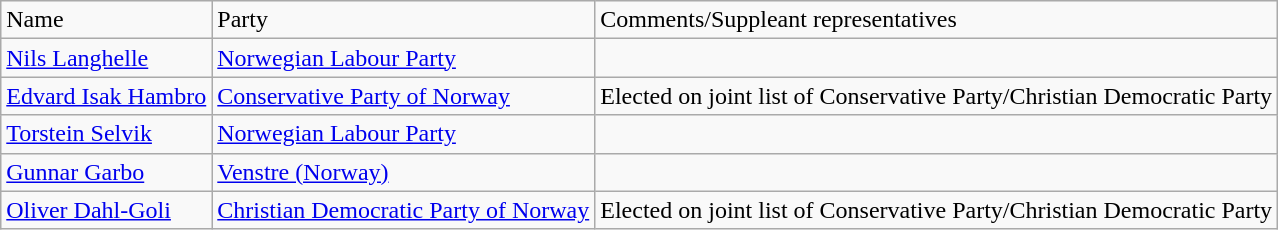<table class="wikitable">
<tr>
<td>Name</td>
<td>Party</td>
<td>Comments/Suppleant representatives</td>
</tr>
<tr>
<td><a href='#'>Nils Langhelle</a></td>
<td><a href='#'>Norwegian Labour Party</a></td>
<td></td>
</tr>
<tr>
<td><a href='#'>Edvard Isak Hambro</a></td>
<td><a href='#'>Conservative Party of Norway</a></td>
<td>Elected on joint list of Conservative Party/Christian Democratic Party</td>
</tr>
<tr>
<td><a href='#'>Torstein Selvik</a></td>
<td><a href='#'>Norwegian Labour Party</a></td>
<td></td>
</tr>
<tr>
<td><a href='#'>Gunnar Garbo</a></td>
<td><a href='#'>Venstre (Norway)</a></td>
<td></td>
</tr>
<tr>
<td><a href='#'>Oliver Dahl-Goli</a></td>
<td><a href='#'>Christian Democratic Party of Norway</a></td>
<td>Elected on joint list of Conservative Party/Christian Democratic Party</td>
</tr>
</table>
